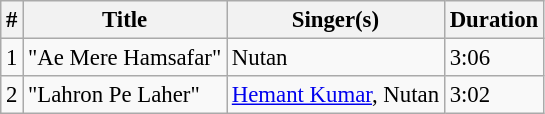<table class="wikitable" style="font-size:95%;">
<tr>
<th>#</th>
<th>Title</th>
<th>Singer(s)</th>
<th>Duration</th>
</tr>
<tr>
<td>1</td>
<td>"Ae Mere Hamsafar"</td>
<td>Nutan</td>
<td>3:06</td>
</tr>
<tr>
<td>2</td>
<td>"Lahron Pe Laher"</td>
<td><a href='#'>Hemant Kumar</a>, Nutan</td>
<td>3:02</td>
</tr>
</table>
